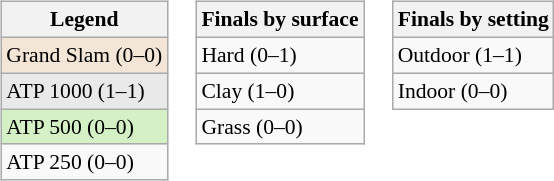<table>
<tr valign=top>
<td><br><table class=wikitable style=font-size:90%>
<tr>
<th>Legend</th>
</tr>
<tr style=background:#f3e6d7>
<td>Grand Slam (0–0)</td>
</tr>
<tr style=background:#e9e9e9>
<td>ATP 1000 (1–1)</td>
</tr>
<tr style=background:#d4f1c5>
<td>ATP 500 (0–0)</td>
</tr>
<tr>
<td>ATP 250 (0–0)</td>
</tr>
</table>
</td>
<td><br><table class=wikitable style=font-size:90%>
<tr>
<th>Finals by surface</th>
</tr>
<tr>
<td>Hard (0–1)</td>
</tr>
<tr>
<td>Clay (1–0)</td>
</tr>
<tr>
<td>Grass (0–0)</td>
</tr>
</table>
</td>
<td><br><table class=wikitable style=font-size:90%>
<tr>
<th>Finals by setting</th>
</tr>
<tr>
<td>Outdoor (1–1)</td>
</tr>
<tr>
<td>Indoor (0–0)</td>
</tr>
</table>
</td>
</tr>
</table>
